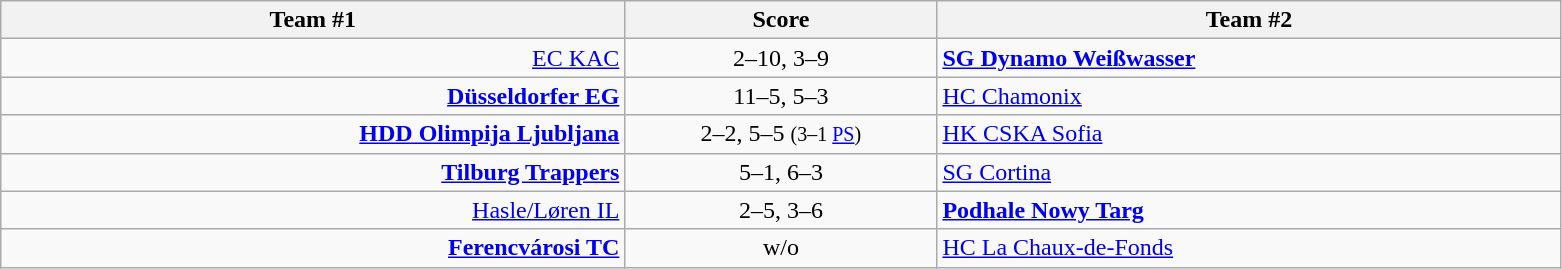<table class="wikitable" style="text-align: center;">
<tr>
<th width=22%>Team #1</th>
<th width=11%>Score</th>
<th width=22%>Team #2</th>
</tr>
<tr>
<td style="text-align: right;"><a href='#'>EC KAC</a> </td>
<td>2–10, 3–9</td>
<td style="text-align: left;"> <strong><a href='#'>SG Dynamo Weißwasser</a></strong></td>
</tr>
<tr>
<td style="text-align: right;"><strong><a href='#'>Düsseldorfer EG</a></strong> </td>
<td>11–5, 5–3</td>
<td style="text-align: left;"> <a href='#'>HC Chamonix</a></td>
</tr>
<tr>
<td style="text-align: right;"><strong><a href='#'>HDD Olimpija Ljubljana</a></strong> </td>
<td>2–2, 5–5 <small>(3–1 <a href='#'>PS</a>)</small></td>
<td style="text-align: left;"> <a href='#'>HK CSKA Sofia</a></td>
</tr>
<tr>
<td style="text-align: right;"><strong><a href='#'>Tilburg Trappers</a></strong> </td>
<td>5–1, 6–3</td>
<td style="text-align: left;"> <a href='#'>SG Cortina</a></td>
</tr>
<tr>
<td style="text-align: right;"><a href='#'>Hasle/Løren IL</a> </td>
<td>2–5, 3–6</td>
<td style="text-align: left;"> <strong><a href='#'>Podhale Nowy Targ</a></strong></td>
</tr>
<tr>
<td style="text-align: right;"><strong><a href='#'>Ferencvárosi TC</a></strong> </td>
<td>w/o</td>
<td style="text-align: left;"> <a href='#'>HC La Chaux-de-Fonds</a></td>
</tr>
</table>
